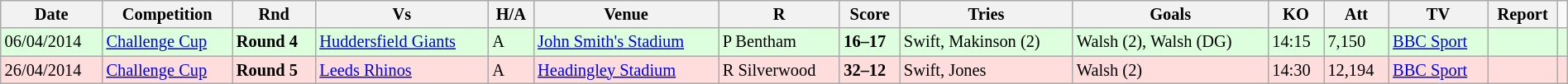<table class="wikitable" style="font-size:85%;" width="100%">
<tr>
<th>Date</th>
<th>Competition</th>
<th>Rnd</th>
<th>Vs</th>
<th>H/A</th>
<th>Venue</th>
<th>R</th>
<th>Score</th>
<th>Tries</th>
<th>Goals</th>
<th>KO</th>
<th>Att</th>
<th>TV</th>
<th>Report</th>
</tr>
<tr style="background:#ddffdd;" width=20 | >
<td>06/04/2014</td>
<td><a href='#'>Challenge Cup</a></td>
<td><strong>Round 4</strong></td>
<td> <a href='#'>Huddersfield Giants</a></td>
<td>A</td>
<td><a href='#'>John Smith's Stadium</a></td>
<td>P Bentham</td>
<td><strong>16–17</strong></td>
<td>Swift, Makinson (2)</td>
<td>Walsh (2), Walsh (DG)</td>
<td>14:15</td>
<td>7,150</td>
<td><a href='#'>BBC Sport</a></td>
<td></td>
<td></td>
</tr>
<tr style="background:#ffdddd;" width=20 | >
<td>26/04/2014</td>
<td><a href='#'>Challenge Cup</a></td>
<td><strong>Round 5</strong></td>
<td> <a href='#'>Leeds Rhinos</a></td>
<td>A</td>
<td><a href='#'>Headingley Stadium</a></td>
<td>R Silverwood</td>
<td><strong>32–12</strong></td>
<td>Swift, Jones</td>
<td>Walsh (2)</td>
<td>14:30</td>
<td>12,194</td>
<td><a href='#'>BBC Sport</a></td>
<td></td>
<td></td>
</tr>
</table>
